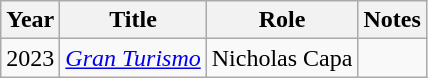<table class="wikitable sortable">
<tr>
<th>Year</th>
<th>Title</th>
<th>Role</th>
<th class ="unsortable">Notes</th>
</tr>
<tr>
<td>2023</td>
<td><em><a href='#'>Gran Turismo</a></em></td>
<td>Nicholas Capa</td>
<td></td>
</tr>
</table>
